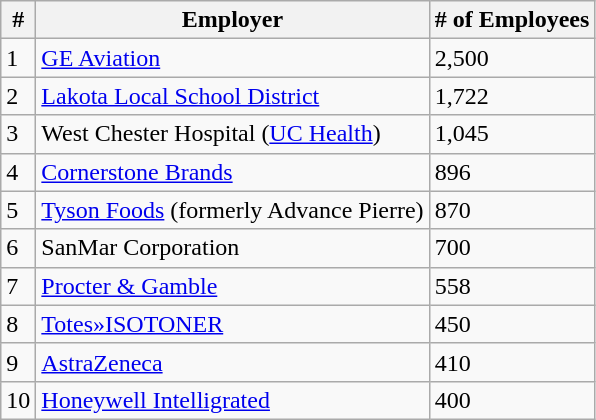<table class="wikitable" border="1">
<tr>
<th>#</th>
<th>Employer</th>
<th># of Employees</th>
</tr>
<tr>
<td>1</td>
<td><a href='#'>GE Aviation</a></td>
<td>2,500</td>
</tr>
<tr>
<td>2</td>
<td><a href='#'>Lakota Local School District</a></td>
<td>1,722</td>
</tr>
<tr>
<td>3</td>
<td>West Chester Hospital (<a href='#'>UC Health</a>)</td>
<td>1,045</td>
</tr>
<tr>
<td>4</td>
<td><a href='#'>Cornerstone Brands</a></td>
<td>896</td>
</tr>
<tr>
<td>5</td>
<td><a href='#'>Tyson Foods</a> (formerly Advance Pierre)</td>
<td>870</td>
</tr>
<tr>
<td>6</td>
<td>SanMar Corporation</td>
<td>700</td>
</tr>
<tr>
<td>7</td>
<td><a href='#'>Procter & Gamble</a></td>
<td>558</td>
</tr>
<tr>
<td>8</td>
<td><a href='#'>Totes»ISOTONER</a></td>
<td>450</td>
</tr>
<tr>
<td>9</td>
<td><a href='#'>AstraZeneca</a></td>
<td>410</td>
</tr>
<tr>
<td>10</td>
<td><a href='#'>Honeywell Intelligrated</a></td>
<td>400</td>
</tr>
</table>
